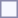<table style="border:1px solid #8888aa; background-color:#f7f8ff; padding:5px; font-size:95%; margin: 0px 12px 12px 0px;">
</table>
